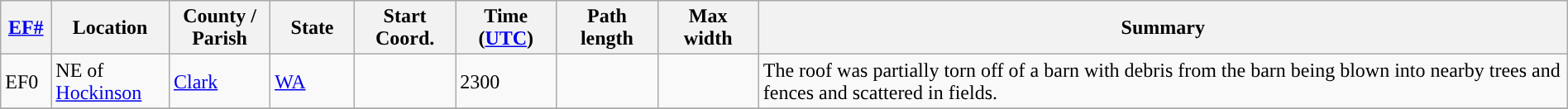<table class="wikitable sortable" style="width:100%;">
<tr>
<th scope="col"  style="width:3%; text-align:center;"><a href='#'>EF#</a></th>
<th scope="col"  style="width:7%; text-align:center;" class="unsortable">Location</th>
<th scope="col"  style="width:6%; text-align:center;" class="unsortable">County / Parish</th>
<th scope="col"  style="width:5%; text-align:center;">State</th>
<th scope="col"  style="width:6%; text-align:center;">Start Coord.</th>
<th scope="col"  style="width:6%; text-align:center;">Time (<a href='#'>UTC</a>)</th>
<th scope="col"  style="width:6%; text-align:center;">Path length</th>
<th scope="col"  style="width:6%; text-align:center;">Max width</th>
<th scope="col" class="unsortable" style="width:48%; text-align:center;">Summary</th>
</tr>
<tr>
<td>EF0</td>
<td>NE of <a href='#'>Hockinson</a></td>
<td><a href='#'>Clark</a></td>
<td><a href='#'>WA</a></td>
<td></td>
<td>2300</td>
<td></td>
<td></td>
<td>The roof was partially torn off of a barn with debris from the barn being blown into nearby trees and fences and scattered in fields.</td>
</tr>
<tr>
</tr>
</table>
